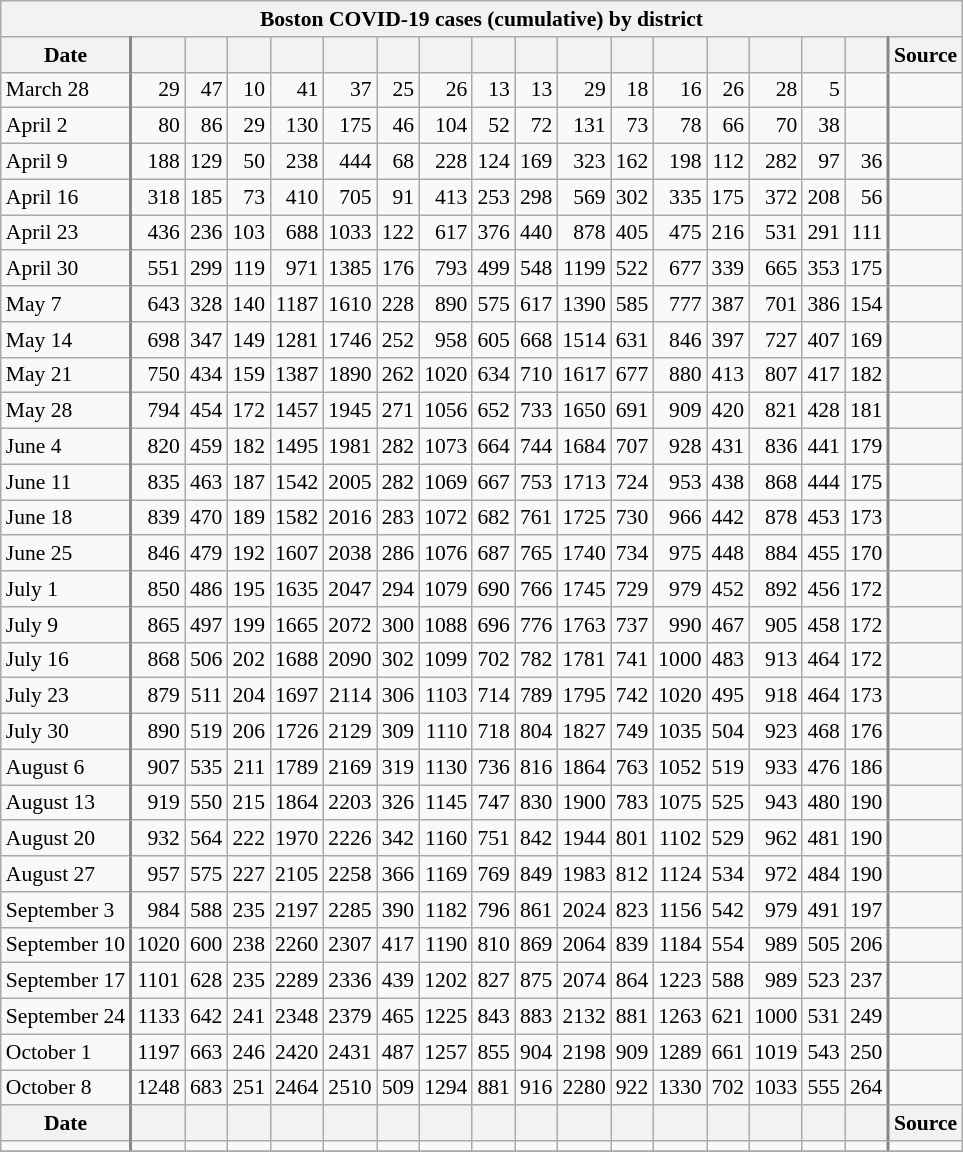<table class="wikitable mw-datatable" style="text-align: right; font-size: 0.9em">
<tr>
<th colspan="18">Boston COVID-19 cases (cumulative) by district</th>
</tr>
<tr>
<th style="border-right: 2px solid #888;">Date</th>
<th></th>
<th></th>
<th></th>
<th></th>
<th></th>
<th></th>
<th></th>
<th></th>
<th></th>
<th></th>
<th></th>
<th></th>
<th></th>
<th></th>
<th></th>
<th></th>
<th style="border-left: 2px solid #888;">Source</th>
</tr>
<tr>
<td style="text-align:left;">March 28</td>
<td style="border-left: 2px solid #888;">29</td>
<td>47</td>
<td>10</td>
<td>41</td>
<td>37</td>
<td>25</td>
<td>26</td>
<td>13</td>
<td>13</td>
<td>29</td>
<td>18</td>
<td>16</td>
<td>26</td>
<td>28</td>
<td>5</td>
<td></td>
<td style="border-left: 2px solid #888;"></td>
</tr>
<tr>
<td style="text-align:left;">April 2</td>
<td style="border-left: 2px solid #888;">80</td>
<td>86</td>
<td>29</td>
<td>130</td>
<td>175</td>
<td>46</td>
<td>104</td>
<td>52</td>
<td>72</td>
<td>131</td>
<td>73</td>
<td>78</td>
<td>66</td>
<td>70</td>
<td>38</td>
<td></td>
<td style="border-left: 2px solid #888;"></td>
</tr>
<tr>
<td style="text-align:left;">April 9</td>
<td style="border-left: 2px solid #888;">188</td>
<td>129</td>
<td>50</td>
<td>238</td>
<td>444</td>
<td>68</td>
<td>228</td>
<td>124</td>
<td>169</td>
<td>323</td>
<td>162</td>
<td>198</td>
<td>112</td>
<td>282</td>
<td>97</td>
<td>36</td>
<td style="border-left: 2px solid #888;"></td>
</tr>
<tr>
<td style="text-align:left;">April 16</td>
<td style="border-left: 2px solid #888;">318</td>
<td>185</td>
<td>73</td>
<td>410</td>
<td>705</td>
<td>91</td>
<td>413</td>
<td>253</td>
<td>298</td>
<td>569</td>
<td>302</td>
<td>335</td>
<td>175</td>
<td>372</td>
<td>208</td>
<td>56</td>
<td style="border-left: 2px solid #888;"></td>
</tr>
<tr>
<td style="text-align:left;">April 23</td>
<td style="border-left: 2px solid #888;">436</td>
<td>236</td>
<td>103</td>
<td>688</td>
<td>1033</td>
<td>122</td>
<td>617</td>
<td>376</td>
<td>440</td>
<td>878</td>
<td>405</td>
<td>475</td>
<td>216</td>
<td>531</td>
<td>291</td>
<td>111</td>
<td style="border-left: 2px solid #888;"></td>
</tr>
<tr>
<td style="text-align:left;">April 30</td>
<td style="border-left: 2px solid #888;">551</td>
<td>299</td>
<td>119</td>
<td>971</td>
<td>1385</td>
<td>176</td>
<td>793</td>
<td>499</td>
<td>548</td>
<td>1199</td>
<td>522</td>
<td>677</td>
<td>339</td>
<td>665</td>
<td>353</td>
<td>175</td>
<td style="border-left: 2px solid #888;"></td>
</tr>
<tr>
<td style="text-align:left;">May 7</td>
<td style="border-left: 2px solid #888;">643</td>
<td>328</td>
<td>140</td>
<td>1187</td>
<td>1610</td>
<td>228</td>
<td>890</td>
<td>575</td>
<td>617</td>
<td>1390</td>
<td>585</td>
<td>777</td>
<td>387</td>
<td>701</td>
<td>386</td>
<td>154</td>
<td style="border-left: 2px solid #888;"></td>
</tr>
<tr>
<td style="text-align:left;">May 14</td>
<td style="border-left: 2px solid #888;">698</td>
<td>347</td>
<td>149</td>
<td>1281</td>
<td>1746</td>
<td>252</td>
<td>958</td>
<td>605</td>
<td>668</td>
<td>1514</td>
<td>631</td>
<td>846</td>
<td>397</td>
<td>727</td>
<td>407</td>
<td>169</td>
<td style="border-left: 2px solid #888;"></td>
</tr>
<tr>
<td style="text-align:left;">May 21</td>
<td style="border-left: 2px solid #888;">750</td>
<td>434</td>
<td>159</td>
<td>1387</td>
<td>1890</td>
<td>262</td>
<td>1020</td>
<td>634</td>
<td>710</td>
<td>1617</td>
<td>677</td>
<td>880</td>
<td>413</td>
<td>807</td>
<td>417</td>
<td>182</td>
<td style="border-left: 2px solid #888;"></td>
</tr>
<tr>
<td style="text-align:left;">May 28</td>
<td style="border-left: 2px solid #888;">794</td>
<td>454</td>
<td>172</td>
<td>1457</td>
<td>1945</td>
<td>271</td>
<td>1056</td>
<td>652</td>
<td>733</td>
<td>1650</td>
<td>691</td>
<td>909</td>
<td>420</td>
<td>821</td>
<td>428</td>
<td>181</td>
<td style="border-left: 2px solid #888;"></td>
</tr>
<tr>
<td style="text-align:left;">June 4</td>
<td style="border-left: 2px solid #888;">820</td>
<td>459</td>
<td>182</td>
<td>1495</td>
<td>1981</td>
<td>282</td>
<td>1073</td>
<td>664</td>
<td>744</td>
<td>1684</td>
<td>707</td>
<td>928</td>
<td>431</td>
<td>836</td>
<td>441</td>
<td>179</td>
<td style="border-left: 2px solid #888;"></td>
</tr>
<tr>
<td style="text-align:left;">June 11</td>
<td style="border-left: 2px solid #888;">835</td>
<td>463</td>
<td>187</td>
<td>1542</td>
<td>2005</td>
<td>282</td>
<td>1069</td>
<td>667</td>
<td>753</td>
<td>1713</td>
<td>724</td>
<td>953</td>
<td>438</td>
<td>868</td>
<td>444</td>
<td>175</td>
<td style="border-left: 2px solid #888;"></td>
</tr>
<tr>
<td style="text-align:left;">June 18</td>
<td style="border-left: 2px solid #888;">839</td>
<td>470</td>
<td>189</td>
<td>1582</td>
<td>2016</td>
<td>283</td>
<td>1072</td>
<td>682</td>
<td>761</td>
<td>1725</td>
<td>730</td>
<td>966</td>
<td>442</td>
<td>878</td>
<td>453</td>
<td>173</td>
<td style="border-left: 2px solid #888;"></td>
</tr>
<tr>
<td style="text-align:left;">June 25</td>
<td style="border-left: 2px solid #888;">846</td>
<td>479</td>
<td>192</td>
<td>1607</td>
<td>2038</td>
<td>286</td>
<td>1076</td>
<td>687</td>
<td>765</td>
<td>1740</td>
<td>734</td>
<td>975</td>
<td>448</td>
<td>884</td>
<td>455</td>
<td>170</td>
<td style="border-left: 2px solid #888;"></td>
</tr>
<tr>
<td style="text-align:left;">July 1</td>
<td style="border-left: 2px solid #888;">850</td>
<td>486</td>
<td>195</td>
<td>1635</td>
<td>2047</td>
<td>294</td>
<td>1079</td>
<td>690</td>
<td>766</td>
<td>1745</td>
<td>729</td>
<td>979</td>
<td>452</td>
<td>892</td>
<td>456</td>
<td>172</td>
<td style="border-left: 2px solid #888;"></td>
</tr>
<tr>
<td style="text-align:left;">July 9</td>
<td style="border-left: 2px solid #888;">865</td>
<td>497</td>
<td>199</td>
<td>1665</td>
<td>2072</td>
<td>300</td>
<td>1088</td>
<td>696</td>
<td>776</td>
<td>1763</td>
<td>737</td>
<td>990</td>
<td>467</td>
<td>905</td>
<td>458</td>
<td>172</td>
<td style="border-left: 2px solid #888;"></td>
</tr>
<tr>
<td style="text-align:left;">July 16</td>
<td style="border-left: 2px solid #888;">868</td>
<td>506</td>
<td>202</td>
<td>1688</td>
<td>2090</td>
<td>302</td>
<td>1099</td>
<td>702</td>
<td>782</td>
<td>1781</td>
<td>741</td>
<td>1000</td>
<td>483</td>
<td>913</td>
<td>464</td>
<td>172</td>
<td style="border-left: 2px solid #888;"></td>
</tr>
<tr>
<td style="text-align:left;">July 23</td>
<td style="border-left: 2px solid #888;">879</td>
<td>511</td>
<td>204</td>
<td>1697</td>
<td>2114</td>
<td>306</td>
<td>1103</td>
<td>714</td>
<td>789</td>
<td>1795</td>
<td>742</td>
<td>1020</td>
<td>495</td>
<td>918</td>
<td>464</td>
<td>173</td>
<td style="border-left: 2px solid #888;"></td>
</tr>
<tr>
<td style="text-align:left;">July 30</td>
<td style="border-left: 2px solid #888;">890</td>
<td>519</td>
<td>206</td>
<td>1726</td>
<td>2129</td>
<td>309</td>
<td>1110</td>
<td>718</td>
<td>804</td>
<td>1827</td>
<td>749</td>
<td>1035</td>
<td>504</td>
<td>923</td>
<td>468</td>
<td>176</td>
<td style="border-left: 2px solid #888;"></td>
</tr>
<tr>
<td style="text-align:left;">August 6</td>
<td style="border-left: 2px solid #888;">907</td>
<td>535</td>
<td>211</td>
<td>1789</td>
<td>2169</td>
<td>319</td>
<td>1130</td>
<td>736</td>
<td>816</td>
<td>1864</td>
<td>763</td>
<td>1052</td>
<td>519</td>
<td>933</td>
<td>476</td>
<td>186</td>
<td style="border-left: 2px solid #888;"></td>
</tr>
<tr>
<td style="text-align:left;">August 13</td>
<td style="border-left: 2px solid #888;">919</td>
<td>550</td>
<td>215</td>
<td>1864</td>
<td>2203</td>
<td>326</td>
<td>1145</td>
<td>747</td>
<td>830</td>
<td>1900</td>
<td>783</td>
<td>1075</td>
<td>525</td>
<td>943</td>
<td>480</td>
<td>190</td>
<td style="border-left: 2px solid #888;"></td>
</tr>
<tr>
<td style="text-align:left;">August 20</td>
<td style="border-left: 2px solid #888;">932</td>
<td>564</td>
<td>222</td>
<td>1970</td>
<td>2226</td>
<td>342</td>
<td>1160</td>
<td>751</td>
<td>842</td>
<td>1944</td>
<td>801</td>
<td>1102</td>
<td>529</td>
<td>962</td>
<td>481</td>
<td>190</td>
<td style="border-left: 2px solid #888;"></td>
</tr>
<tr>
<td style="text-align:left;">August 27</td>
<td style="border-left: 2px solid #888;">957</td>
<td>575</td>
<td>227</td>
<td>2105</td>
<td>2258</td>
<td>366</td>
<td>1169</td>
<td>769</td>
<td>849</td>
<td>1983</td>
<td>812</td>
<td>1124</td>
<td>534</td>
<td>972</td>
<td>484</td>
<td>190</td>
<td style="border-left: 2px solid #888;"></td>
</tr>
<tr>
<td style="text-align:left;">September 3</td>
<td style="border-left: 2px solid #888;">984</td>
<td>588</td>
<td>235</td>
<td>2197</td>
<td>2285</td>
<td>390</td>
<td>1182</td>
<td>796</td>
<td>861</td>
<td>2024</td>
<td>823</td>
<td>1156</td>
<td>542</td>
<td>979</td>
<td>491</td>
<td>197</td>
<td style="border-left: 2px solid #888;"></td>
</tr>
<tr>
<td style="text-align:left;">September 10</td>
<td style="border-left: 2px solid #888;">1020</td>
<td>600</td>
<td>238</td>
<td>2260</td>
<td>2307</td>
<td>417</td>
<td>1190</td>
<td>810</td>
<td>869</td>
<td>2064</td>
<td>839</td>
<td>1184</td>
<td>554</td>
<td>989</td>
<td>505</td>
<td>206</td>
<td style="border-left: 2px solid #888;"></td>
</tr>
<tr>
<td style="text-align:left;">September 17</td>
<td style="border-left: 2px solid #888;">1101</td>
<td>628</td>
<td>235</td>
<td>2289</td>
<td>2336</td>
<td>439</td>
<td>1202</td>
<td>827</td>
<td>875</td>
<td>2074</td>
<td>864</td>
<td>1223</td>
<td>588</td>
<td>989</td>
<td>523</td>
<td>237</td>
<td style="border-left: 2px solid #888;"></td>
</tr>
<tr>
<td style="text-align:left;">September 24</td>
<td style="border-left: 2px solid #888;">1133</td>
<td>642</td>
<td>241</td>
<td>2348</td>
<td>2379</td>
<td>465</td>
<td>1225</td>
<td>843</td>
<td>883</td>
<td>2132</td>
<td>881</td>
<td>1263</td>
<td>621</td>
<td>1000</td>
<td>531</td>
<td>249</td>
<td style="border-left: 2px solid #888;"></td>
</tr>
<tr>
<td style="text-align:left;">October 1</td>
<td style="border-left: 2px solid #888;">1197</td>
<td>663</td>
<td>246</td>
<td>2420</td>
<td>2431</td>
<td>487</td>
<td>1257</td>
<td>855</td>
<td>904</td>
<td>2198</td>
<td>909</td>
<td>1289</td>
<td>661</td>
<td>1019</td>
<td>543</td>
<td>250</td>
<td style="border-left: 2px solid #888;"></td>
</tr>
<tr>
<td style="text-align:left;">October 8</td>
<td style="border-left: 2px solid #888;">1248</td>
<td>683</td>
<td>251</td>
<td>2464</td>
<td>2510</td>
<td>509</td>
<td>1294</td>
<td>881</td>
<td>916</td>
<td>2280</td>
<td>922</td>
<td>1330</td>
<td>702</td>
<td>1033</td>
<td>555</td>
<td>264</td>
<td style="border-left: 2px solid #888;"></td>
</tr>
<tr>
<th style="border-right: 2px solid #888;">Date</th>
<th></th>
<th></th>
<th></th>
<th></th>
<th></th>
<th></th>
<th></th>
<th></th>
<th></th>
<th></th>
<th></th>
<th></th>
<th></th>
<th></th>
<th></th>
<th></th>
<th style="border-left: 2px solid #888;">Source</th>
</tr>
<tr>
<td style="border-right: 2px solid #888;"><strong></strong></td>
<td></td>
<td></td>
<td></td>
<td></td>
<td></td>
<td></td>
<td></td>
<td></td>
<td></td>
<td></td>
<td></td>
<td></td>
<td></td>
<td></td>
<td></td>
<td></td>
<td style="border-left: 2px solid #888;"></td>
</tr>
<tr>
</tr>
</table>
